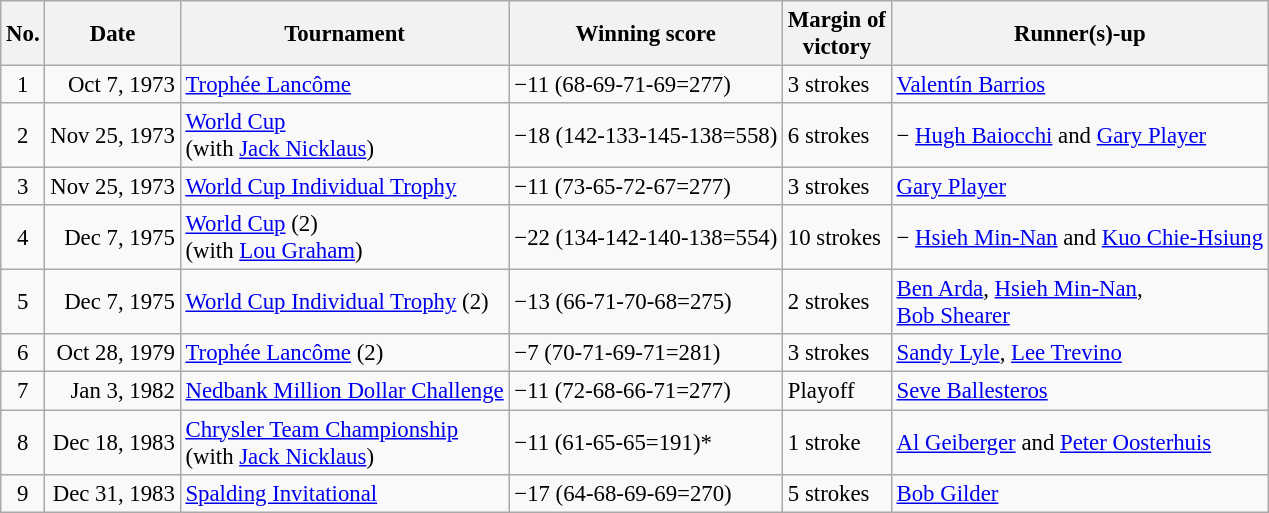<table class="wikitable" style="font-size:95%;">
<tr>
<th>No.</th>
<th>Date</th>
<th>Tournament</th>
<th>Winning score</th>
<th>Margin of<br>victory</th>
<th>Runner(s)-up</th>
</tr>
<tr>
<td align="center">1</td>
<td align="right">Oct 7, 1973</td>
<td><a href='#'>Trophée Lancôme</a></td>
<td>−11 (68-69-71-69=277)</td>
<td>3 strokes</td>
<td> <a href='#'>Valentín Barrios</a></td>
</tr>
<tr>
<td align="center">2</td>
<td align="right">Nov 25, 1973</td>
<td><a href='#'>World Cup</a><br>(with  <a href='#'>Jack Nicklaus</a>)</td>
<td>−18 (142-133-145-138=558)</td>
<td>6 strokes</td>
<td> − <a href='#'>Hugh Baiocchi</a> and <a href='#'>Gary Player</a></td>
</tr>
<tr>
<td align="center">3</td>
<td align="right">Nov 25, 1973</td>
<td><a href='#'>World Cup Individual Trophy</a></td>
<td>−11 (73-65-72-67=277)</td>
<td>3 strokes</td>
<td> <a href='#'>Gary Player</a></td>
</tr>
<tr>
<td align="center">4</td>
<td align="right">Dec 7, 1975</td>
<td><a href='#'>World Cup</a> (2)<br>(with  <a href='#'>Lou Graham</a>)</td>
<td>−22 (134-142-140-138=554)</td>
<td>10 strokes</td>
<td> − <a href='#'>Hsieh Min-Nan</a> and <a href='#'>Kuo Chie-Hsiung</a></td>
</tr>
<tr>
<td align="center">5</td>
<td align="right">Dec 7, 1975</td>
<td><a href='#'>World Cup Individual Trophy</a> (2)</td>
<td>−13 (66-71-70-68=275)</td>
<td>2 strokes</td>
<td> <a href='#'>Ben Arda</a>,  <a href='#'>Hsieh Min-Nan</a>,<br> <a href='#'>Bob Shearer</a></td>
</tr>
<tr>
<td align="center">6</td>
<td align="right">Oct 28, 1979</td>
<td><a href='#'>Trophée Lancôme</a> (2)</td>
<td>−7 (70-71-69-71=281)</td>
<td>3 strokes</td>
<td> <a href='#'>Sandy Lyle</a>,  <a href='#'>Lee Trevino</a></td>
</tr>
<tr>
<td align="center">7</td>
<td align="right">Jan 3, 1982</td>
<td><a href='#'>Nedbank Million Dollar Challenge</a></td>
<td>−11 (72-68-66-71=277)</td>
<td>Playoff</td>
<td> <a href='#'>Seve Ballesteros</a></td>
</tr>
<tr>
<td align="center">8</td>
<td align="right">Dec 18, 1983</td>
<td><a href='#'>Chrysler Team Championship</a><br>(with  <a href='#'>Jack Nicklaus</a>)</td>
<td>−11 (61-65-65=191)*</td>
<td>1 stroke</td>
<td> <a href='#'>Al Geiberger</a> and  <a href='#'>Peter Oosterhuis</a></td>
</tr>
<tr>
<td align="center">9</td>
<td align="right">Dec 31, 1983</td>
<td><a href='#'>Spalding Invitational</a></td>
<td>−17 (64-68-69-69=270)</td>
<td>5 strokes</td>
<td> <a href='#'>Bob Gilder</a></td>
</tr>
</table>
